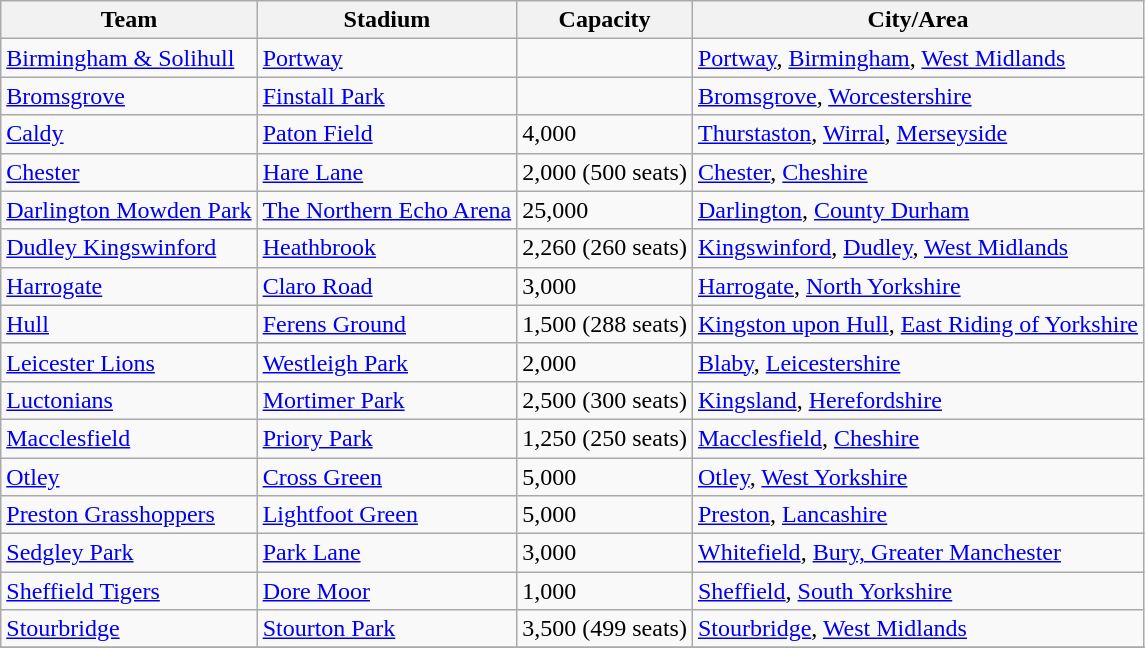<table class="wikitable sortable">
<tr>
<th>Team</th>
<th>Stadium</th>
<th>Capacity</th>
<th>City/Area</th>
</tr>
<tr>
<td><a href='#'>Birmingham & Solihull</a></td>
<td><a href='#'>Portway</a></td>
<td></td>
<td><a href='#'>Portway</a>, <a href='#'>Birmingham</a>, <a href='#'>West Midlands</a></td>
</tr>
<tr>
<td><a href='#'>Bromsgrove</a></td>
<td><a href='#'>Finstall Park</a></td>
<td></td>
<td><a href='#'>Bromsgrove</a>, <a href='#'>Worcestershire</a></td>
</tr>
<tr>
<td><a href='#'>Caldy</a></td>
<td><a href='#'>Paton Field</a></td>
<td>4,000</td>
<td><a href='#'>Thurstaston</a>, <a href='#'>Wirral</a>, <a href='#'>Merseyside</a></td>
</tr>
<tr>
<td><a href='#'>Chester</a></td>
<td><a href='#'>Hare Lane</a></td>
<td>2,000 (500 seats)</td>
<td><a href='#'>Chester</a>, <a href='#'>Cheshire</a></td>
</tr>
<tr>
<td><a href='#'>Darlington Mowden Park</a></td>
<td><a href='#'>The Northern Echo Arena</a></td>
<td>25,000</td>
<td><a href='#'>Darlington</a>, <a href='#'>County Durham</a></td>
</tr>
<tr>
<td><a href='#'>Dudley Kingswinford</a></td>
<td><a href='#'>Heathbrook</a></td>
<td>2,260 (260 seats)</td>
<td><a href='#'>Kingswinford</a>, <a href='#'>Dudley</a>, <a href='#'>West Midlands</a></td>
</tr>
<tr>
<td><a href='#'>Harrogate</a></td>
<td><a href='#'>Claro Road</a></td>
<td>3,000</td>
<td><a href='#'>Harrogate</a>, <a href='#'>North Yorkshire</a></td>
</tr>
<tr>
<td><a href='#'>Hull</a></td>
<td><a href='#'>Ferens Ground</a></td>
<td>1,500 (288 seats)</td>
<td><a href='#'>Kingston upon Hull</a>, <a href='#'>East Riding of Yorkshire</a></td>
</tr>
<tr>
<td><a href='#'>Leicester Lions</a></td>
<td><a href='#'>Westleigh Park</a></td>
<td>2,000</td>
<td><a href='#'>Blaby</a>, <a href='#'>Leicestershire</a></td>
</tr>
<tr>
<td><a href='#'>Luctonians</a></td>
<td><a href='#'>Mortimer Park</a></td>
<td>2,500 (300 seats)</td>
<td><a href='#'>Kingsland</a>, <a href='#'>Herefordshire</a></td>
</tr>
<tr>
<td><a href='#'>Macclesfield</a></td>
<td><a href='#'>Priory Park</a></td>
<td>1,250 (250 seats)</td>
<td><a href='#'>Macclesfield</a>, <a href='#'>Cheshire</a></td>
</tr>
<tr>
<td><a href='#'>Otley</a></td>
<td><a href='#'>Cross Green</a></td>
<td>5,000</td>
<td><a href='#'>Otley</a>, <a href='#'>West Yorkshire</a></td>
</tr>
<tr>
<td><a href='#'>Preston Grasshoppers</a></td>
<td><a href='#'>Lightfoot Green</a></td>
<td>5,000</td>
<td><a href='#'>Preston</a>, <a href='#'>Lancashire</a></td>
</tr>
<tr>
<td><a href='#'>Sedgley Park</a></td>
<td><a href='#'>Park Lane</a></td>
<td>3,000</td>
<td><a href='#'>Whitefield</a>, <a href='#'>Bury, Greater Manchester</a></td>
</tr>
<tr>
<td><a href='#'>Sheffield Tigers</a></td>
<td><a href='#'>Dore Moor</a></td>
<td>1,000</td>
<td><a href='#'>Sheffield</a>, <a href='#'>South Yorkshire</a></td>
</tr>
<tr>
<td><a href='#'>Stourbridge</a></td>
<td><a href='#'>Stourton Park</a></td>
<td>3,500 (499 seats)</td>
<td><a href='#'>Stourbridge</a>, <a href='#'>West Midlands</a></td>
</tr>
<tr>
</tr>
</table>
